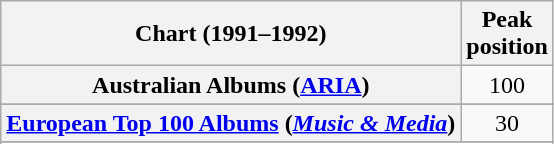<table class="wikitable sortable plainrowheaders">
<tr>
<th scope="col">Chart (1991–1992)</th>
<th scope="col">Peak<br>position</th>
</tr>
<tr>
<th scope="row">Australian Albums (<a href='#'>ARIA</a>)</th>
<td align="center">100</td>
</tr>
<tr>
</tr>
<tr>
<th scope="row"><a href='#'>European Top 100 Albums</a> (<em><a href='#'>Music & Media</a></em>)</th>
<td align="center">30</td>
</tr>
<tr>
</tr>
<tr>
</tr>
<tr>
</tr>
<tr>
</tr>
<tr>
</tr>
</table>
